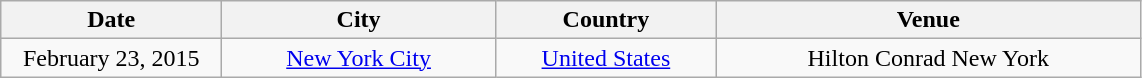<table class="wikitable" style="text-align:center;">
<tr>
<th style="width:140px;">Date</th>
<th style="width:175px;">City</th>
<th style="width:140px;">Country</th>
<th style="width:275px;">Venue</th>
</tr>
<tr>
<td>February 23, 2015</td>
<td><a href='#'>New York City</a></td>
<td><a href='#'>United States</a></td>
<td>Hilton Conrad New York</td>
</tr>
</table>
